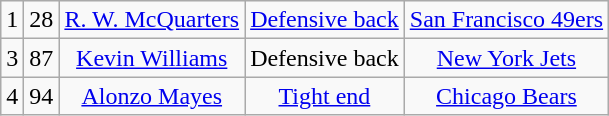<table class="wikitable" style="text-align:center">
<tr>
<td>1</td>
<td>28</td>
<td><a href='#'>R. W. McQuarters</a></td>
<td><a href='#'>Defensive back</a></td>
<td><a href='#'>San Francisco 49ers</a></td>
</tr>
<tr>
<td>3</td>
<td>87</td>
<td><a href='#'>Kevin Williams</a></td>
<td>Defensive back</td>
<td><a href='#'>New York Jets</a></td>
</tr>
<tr>
<td>4</td>
<td>94</td>
<td><a href='#'>Alonzo Mayes</a></td>
<td><a href='#'>Tight end</a></td>
<td><a href='#'>Chicago Bears</a></td>
</tr>
</table>
